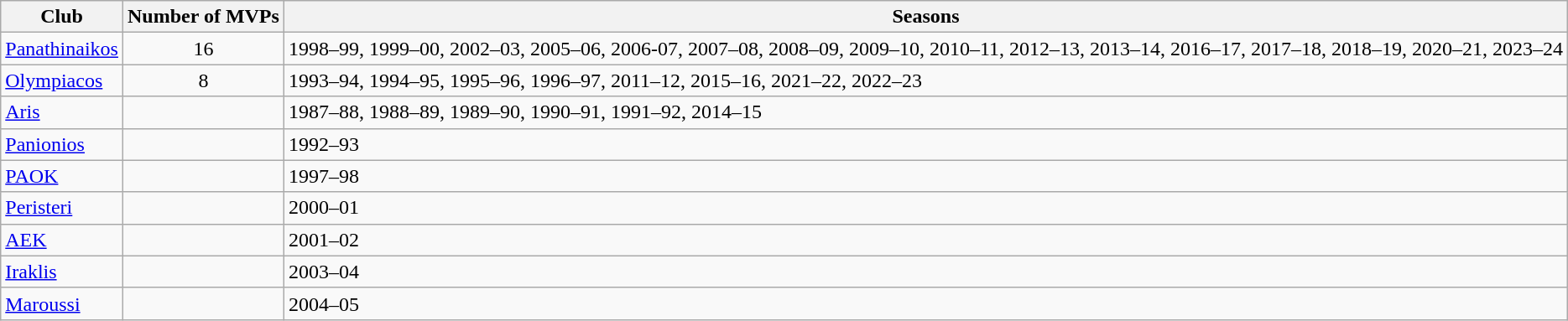<table class="wikitable sortable">
<tr>
<th>Club</th>
<th>Number of MVPs</th>
<th>Seasons</th>
</tr>
<tr>
<td><a href='#'>Panathinaikos</a></td>
<td style="text-align:center;">16</td>
<td>1998–99, 1999–00, 2002–03, 2005–06, 2006-07, 2007–08, 2008–09, 2009–10, 2010–11, 2012–13, 2013–14, 2016–17, 2017–18, 2018–19, 2020–21, 2023–24</td>
</tr>
<tr>
<td><a href='#'>Olympiacos</a></td>
<td style="text-align:center;">8</td>
<td>1993–94, 1994–95, 1995–96, 1996–97, 2011–12, 2015–16, 2021–22, 2022–23</td>
</tr>
<tr>
<td><a href='#'>Aris</a></td>
<td style="text-align:center;"></td>
<td>1987–88, 1988–89, 1989–90, 1990–91, 1991–92, 2014–15</td>
</tr>
<tr>
<td><a href='#'>Panionios</a></td>
<td style="text-align:center;"></td>
<td>1992–93</td>
</tr>
<tr>
<td><a href='#'>PAOK</a></td>
<td style="text-align:center;"></td>
<td>1997–98</td>
</tr>
<tr>
<td><a href='#'>Peristeri</a></td>
<td style="text-align:center;"></td>
<td>2000–01</td>
</tr>
<tr>
<td><a href='#'>AEK</a></td>
<td style="text-align:center;"></td>
<td>2001–02</td>
</tr>
<tr>
<td><a href='#'>Iraklis</a></td>
<td style="text-align:center;"></td>
<td>2003–04</td>
</tr>
<tr>
<td><a href='#'>Maroussi</a></td>
<td style="text-align:center;"></td>
<td>2004–05</td>
</tr>
</table>
